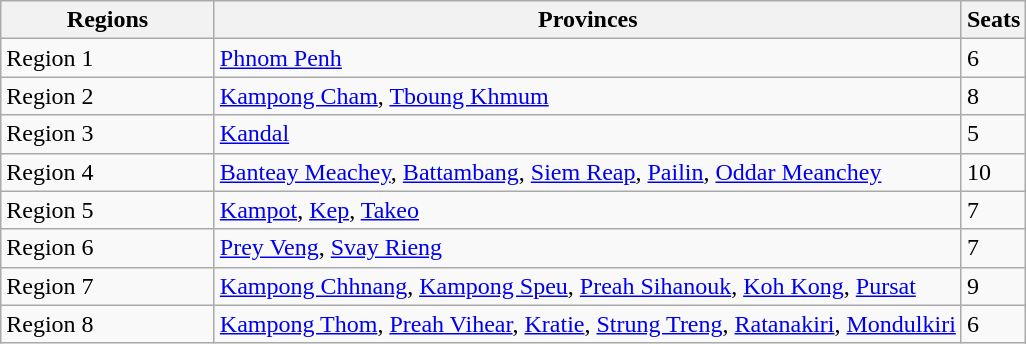<table class="wikitable sortable mw-collapsible" style="font-size: 100%; padding:0px; text-align: left;">
<tr>
<th style="width: 135px;">Regions</th>
<th>Provinces</th>
<th>Seats</th>
</tr>
<tr>
<td>Region 1</td>
<td><a href='#'>Phnom Penh</a></td>
<td style="text-align: left;">6</td>
</tr>
<tr>
<td>Region 2</td>
<td><a href='#'>Kampong Cham</a>, <a href='#'>Tboung Khmum</a></td>
<td style="text-align: left;">8</td>
</tr>
<tr>
<td>Region 3</td>
<td><a href='#'>Kandal</a></td>
<td style="text-align: left;">5</td>
</tr>
<tr>
<td>Region 4</td>
<td><a href='#'>Banteay Meachey</a>, <a href='#'>Battambang</a>, <a href='#'>Siem Reap</a>, <a href='#'>Pailin</a>, <a href='#'>Oddar Meanchey</a></td>
<td>10</td>
</tr>
<tr>
<td>Region 5</td>
<td><a href='#'>Kampot</a>, <a href='#'>Kep</a>, <a href='#'>Takeo</a></td>
<td>7</td>
</tr>
<tr>
<td>Region 6</td>
<td><a href='#'>Prey Veng</a>, <a href='#'>Svay Rieng</a></td>
<td>7</td>
</tr>
<tr>
<td>Region 7</td>
<td><a href='#'>Kampong Chhnang</a>, <a href='#'>Kampong Speu</a>, <a href='#'>Preah Sihanouk</a>, <a href='#'>Koh Kong</a>, <a href='#'>Pursat</a></td>
<td>9</td>
</tr>
<tr>
<td>Region 8</td>
<td><a href='#'>Kampong Thom</a>, <a href='#'>Preah Vihear</a>, <a href='#'>Kratie</a>, <a href='#'>Strung Treng</a>, <a href='#'>Ratanakiri</a>, <a href='#'>Mondulkiri</a></td>
<td>6</td>
</tr>
</table>
